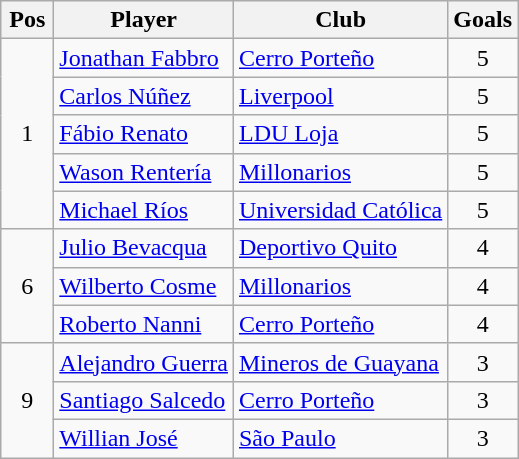<table class="wikitable">
<tr>
<th width=28>Pos</th>
<th>Player</th>
<th>Club</th>
<th>Goals</th>
</tr>
<tr>
<td align=center rowspan=5>1</td>
<td> <a href='#'>Jonathan Fabbro</a></td>
<td> <a href='#'>Cerro Porteño</a></td>
<td align=center>5</td>
</tr>
<tr>
<td> <a href='#'>Carlos Núñez</a></td>
<td> <a href='#'>Liverpool</a></td>
<td align=center>5</td>
</tr>
<tr>
<td> <a href='#'>Fábio Renato</a></td>
<td> <a href='#'>LDU Loja</a></td>
<td align=center>5</td>
</tr>
<tr>
<td> <a href='#'>Wason Rentería</a></td>
<td> <a href='#'>Millonarios</a></td>
<td align=center>5</td>
</tr>
<tr>
<td> <a href='#'>Michael Ríos</a></td>
<td> <a href='#'>Universidad Católica</a></td>
<td align=center>5</td>
</tr>
<tr>
<td align=center rowspan=3>6</td>
<td> <a href='#'>Julio Bevacqua</a></td>
<td> <a href='#'>Deportivo Quito</a></td>
<td align=center>4</td>
</tr>
<tr>
<td> <a href='#'>Wilberto Cosme</a></td>
<td> <a href='#'>Millonarios</a></td>
<td align=center>4</td>
</tr>
<tr>
<td> <a href='#'>Roberto Nanni</a></td>
<td> <a href='#'>Cerro Porteño</a></td>
<td align=center>4</td>
</tr>
<tr>
<td align=center rowspan=3>9</td>
<td> <a href='#'>Alejandro Guerra</a></td>
<td> <a href='#'>Mineros de Guayana</a></td>
<td align=center>3</td>
</tr>
<tr>
<td> <a href='#'>Santiago Salcedo</a></td>
<td> <a href='#'>Cerro Porteño</a></td>
<td align=center>3</td>
</tr>
<tr>
<td> <a href='#'>Willian José</a></td>
<td> <a href='#'>São Paulo</a></td>
<td align=center>3</td>
</tr>
</table>
